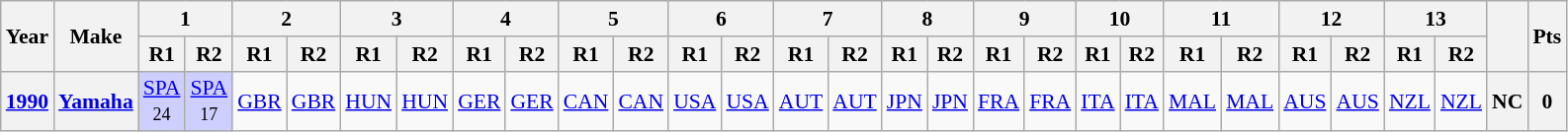<table class="wikitable" style="text-align:center; font-size:90%">
<tr>
<th valign="middle" rowspan=2>Year</th>
<th valign="middle" rowspan=2>Make</th>
<th colspan=2>1</th>
<th colspan=2>2</th>
<th colspan=2>3</th>
<th colspan=2>4</th>
<th colspan=2>5</th>
<th colspan=2>6</th>
<th colspan=2>7</th>
<th colspan=2>8</th>
<th colspan=2>9</th>
<th colspan=2>10</th>
<th colspan=2>11</th>
<th colspan=2>12</th>
<th colspan=2>13</th>
<th rowspan=2></th>
<th rowspan=2>Pts</th>
</tr>
<tr>
<th>R1</th>
<th>R2</th>
<th>R1</th>
<th>R2</th>
<th>R1</th>
<th>R2</th>
<th>R1</th>
<th>R2</th>
<th>R1</th>
<th>R2</th>
<th>R1</th>
<th>R2</th>
<th>R1</th>
<th>R2</th>
<th>R1</th>
<th>R2</th>
<th>R1</th>
<th>R2</th>
<th>R1</th>
<th>R2</th>
<th>R1</th>
<th>R2</th>
<th>R1</th>
<th>R2</th>
<th>R1</th>
<th>R2</th>
</tr>
<tr>
<th><a href='#'>1990</a></th>
<th><a href='#'>Yamaha</a></th>
<td style="background:#CFCFFF;"><a href='#'>SPA</a><br><small>24</small></td>
<td style="background:#CFCFFF;"><a href='#'>SPA</a><br><small>17</small></td>
<td><a href='#'>GBR</a></td>
<td><a href='#'>GBR</a></td>
<td><a href='#'>HUN</a></td>
<td><a href='#'>HUN</a></td>
<td><a href='#'>GER</a></td>
<td><a href='#'>GER</a></td>
<td><a href='#'>CAN</a></td>
<td><a href='#'>CAN</a></td>
<td><a href='#'>USA</a></td>
<td><a href='#'>USA</a></td>
<td><a href='#'>AUT</a></td>
<td><a href='#'>AUT</a></td>
<td><a href='#'>JPN</a></td>
<td><a href='#'>JPN</a></td>
<td><a href='#'>FRA</a></td>
<td><a href='#'>FRA</a></td>
<td><a href='#'>ITA</a></td>
<td><a href='#'>ITA</a></td>
<td><a href='#'>MAL</a></td>
<td><a href='#'>MAL</a></td>
<td><a href='#'>AUS</a></td>
<td><a href='#'>AUS</a></td>
<td><a href='#'>NZL</a></td>
<td><a href='#'>NZL</a></td>
<th>NC</th>
<th>0</th>
</tr>
</table>
